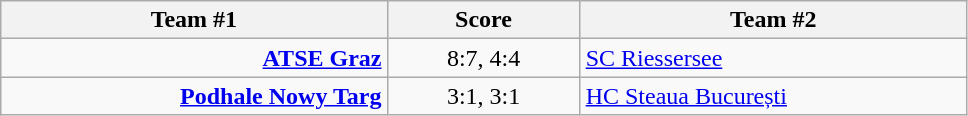<table class="wikitable" style="text-align: center;">
<tr>
<th width=22%>Team #1</th>
<th width=11%>Score</th>
<th width=22%>Team #2</th>
</tr>
<tr>
<td style="text-align: right;"><strong><a href='#'>ATSE Graz</a></strong> </td>
<td>8:7, 4:4</td>
<td style="text-align: left;"> <a href='#'>SC Riessersee</a></td>
</tr>
<tr>
<td style="text-align: right;"><strong><a href='#'>Podhale Nowy Targ</a></strong> </td>
<td>3:1, 3:1</td>
<td style="text-align: left;"> <a href='#'>HC Steaua București</a></td>
</tr>
</table>
